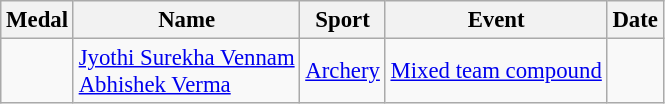<table class="wikitable sortable" style="font-size: 95%;">
<tr>
<th>Medal</th>
<th>Name</th>
<th>Sport</th>
<th>Event</th>
<th>Date</th>
</tr>
<tr>
<td></td>
<td><a href='#'>Jyothi Surekha Vennam</a><br><a href='#'>Abhishek Verma</a></td>
<td><a href='#'>Archery</a></td>
<td><a href='#'>Mixed team compound</a></td>
<td></td>
</tr>
</table>
